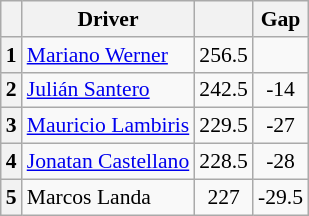<table class="wikitable" style="font-size: 90%;">
<tr>
<th></th>
<th>Driver</th>
<th></th>
<th>Gap</th>
</tr>
<tr>
<th align="center">1</th>
<td> <a href='#'>Mariano Werner</a></td>
<td align="center">256.5</td>
<td align="center"></td>
</tr>
<tr>
<th align="center">2</th>
<td> <a href='#'>Julián Santero</a></td>
<td align="center">242.5</td>
<td align="center">-14</td>
</tr>
<tr>
<th align="center">3</th>
<td> <a href='#'>Mauricio Lambiris</a></td>
<td align="center">229.5</td>
<td align="center">-27</td>
</tr>
<tr>
<th align="center">4</th>
<td> <a href='#'>Jonatan Castellano</a></td>
<td align="center">228.5</td>
<td align="center">-28</td>
</tr>
<tr>
<th align="center">5</th>
<td> Marcos Landa</td>
<td align="center">227</td>
<td align="center">-29.5</td>
</tr>
</table>
